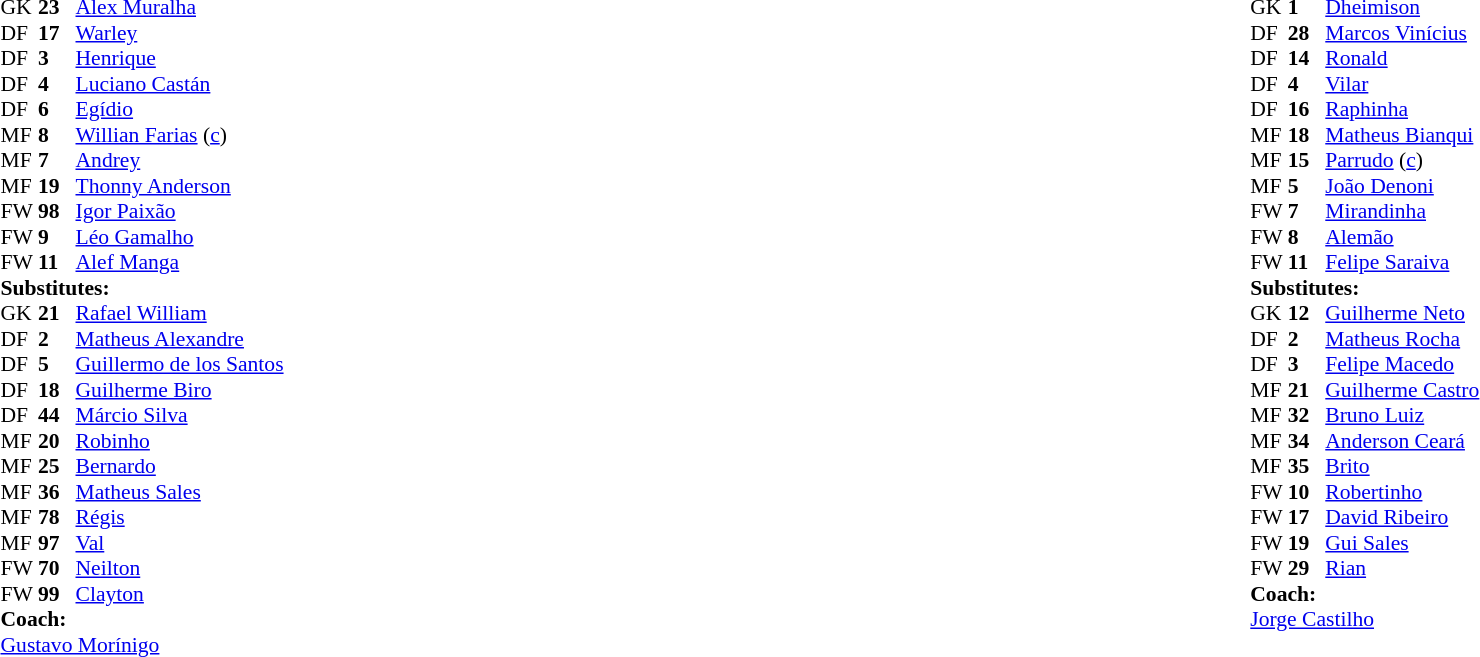<table width="100%">
<tr>
<td valign="top" width="40%"><br><table style="font-size:90%" cellspacing="0" cellpadding="0">
<tr>
<th width=25></th>
<th width=25></th>
</tr>
<tr>
<td>GK</td>
<td><strong>23</strong></td>
<td> <a href='#'>Alex Muralha</a></td>
</tr>
<tr>
<td>DF</td>
<td><strong>17</strong></td>
<td> <a href='#'>Warley</a></td>
</tr>
<tr>
<td>DF</td>
<td><strong>3</strong></td>
<td> <a href='#'>Henrique</a></td>
</tr>
<tr>
<td>DF</td>
<td><strong>4</strong></td>
<td> <a href='#'>Luciano Castán</a></td>
</tr>
<tr>
<td>DF</td>
<td><strong>6</strong></td>
<td> <a href='#'>Egídio</a></td>
<td></td>
<td></td>
</tr>
<tr>
<td>MF</td>
<td><strong>8</strong></td>
<td> <a href='#'>Willian Farias</a> (<a href='#'>c</a>)</td>
<td></td>
<td></td>
</tr>
<tr>
<td>MF</td>
<td><strong>7</strong></td>
<td> <a href='#'>Andrey</a></td>
</tr>
<tr>
<td>MF</td>
<td><strong>19</strong></td>
<td> <a href='#'>Thonny Anderson</a></td>
<td></td>
<td></td>
</tr>
<tr>
<td>FW</td>
<td><strong>98</strong></td>
<td> <a href='#'>Igor Paixão</a></td>
</tr>
<tr>
<td>FW</td>
<td><strong>9</strong></td>
<td> <a href='#'>Léo Gamalho</a></td>
<td></td>
<td></td>
</tr>
<tr>
<td>FW</td>
<td><strong>11</strong></td>
<td> <a href='#'>Alef Manga</a></td>
<td></td>
<td></td>
</tr>
<tr>
<td colspan=3><strong>Substitutes:</strong></td>
</tr>
<tr>
<td>GK</td>
<td><strong>21</strong></td>
<td> <a href='#'>Rafael William</a></td>
</tr>
<tr>
<td>DF</td>
<td><strong>2</strong></td>
<td> <a href='#'>Matheus Alexandre</a></td>
</tr>
<tr>
<td>DF</td>
<td><strong>5</strong></td>
<td> <a href='#'>Guillermo de los Santos</a></td>
<td></td>
<td></td>
</tr>
<tr>
<td>DF</td>
<td><strong>18</strong></td>
<td> <a href='#'>Guilherme Biro</a></td>
<td></td>
<td></td>
</tr>
<tr>
<td>DF</td>
<td><strong>44</strong></td>
<td> <a href='#'>Márcio Silva</a></td>
</tr>
<tr>
<td>MF</td>
<td><strong>20</strong></td>
<td> <a href='#'>Robinho</a></td>
<td></td>
<td></td>
</tr>
<tr>
<td>MF</td>
<td><strong>25</strong></td>
<td> <a href='#'>Bernardo</a></td>
</tr>
<tr>
<td>MF</td>
<td><strong>36</strong></td>
<td> <a href='#'>Matheus Sales</a></td>
</tr>
<tr>
<td>MF</td>
<td><strong>78</strong></td>
<td> <a href='#'>Régis</a></td>
</tr>
<tr>
<td>MF</td>
<td><strong>97</strong></td>
<td> <a href='#'>Val</a></td>
<td></td>
<td></td>
</tr>
<tr>
<td>FW</td>
<td><strong>70</strong></td>
<td> <a href='#'>Neilton</a></td>
</tr>
<tr>
<td>FW</td>
<td><strong>99</strong></td>
<td> <a href='#'>Clayton</a></td>
<td></td>
<td></td>
</tr>
<tr>
<td colspan=3><strong>Coach:</strong></td>
</tr>
<tr>
<td colspan=4> <a href='#'>Gustavo Morínigo</a></td>
</tr>
</table>
</td>
<td valign="top" width="50%"><br><table style="font-size:90%;" cellspacing="0" cellpadding="0" align="center">
<tr>
<th width=25></th>
<th width=25></th>
</tr>
<tr>
<td>GK</td>
<td><strong>1</strong></td>
<td> <a href='#'>Dheimison</a></td>
</tr>
<tr>
<td>DF</td>
<td><strong>28</strong></td>
<td> <a href='#'>Marcos Vinícius</a></td>
<td></td>
</tr>
<tr>
<td>DF</td>
<td><strong>14</strong></td>
<td> <a href='#'>Ronald</a></td>
<td></td>
</tr>
<tr>
<td>DF</td>
<td><strong>4</strong></td>
<td> <a href='#'>Vilar</a></td>
</tr>
<tr>
<td>DF</td>
<td><strong>16</strong></td>
<td> <a href='#'>Raphinha</a></td>
</tr>
<tr>
<td>MF</td>
<td><strong>18</strong></td>
<td> <a href='#'>Matheus Bianqui</a></td>
</tr>
<tr>
<td>MF</td>
<td><strong>15</strong></td>
<td> <a href='#'>Parrudo</a> (<a href='#'>c</a>)</td>
<td></td>
<td></td>
</tr>
<tr>
<td>MF</td>
<td><strong>5</strong></td>
<td> <a href='#'>João Denoni</a></td>
<td></td>
<td></td>
</tr>
<tr>
<td>FW</td>
<td><strong>7</strong></td>
<td> <a href='#'>Mirandinha</a></td>
<td></td>
<td></td>
</tr>
<tr>
<td>FW</td>
<td><strong>8</strong></td>
<td> <a href='#'>Alemão</a></td>
<td></td>
<td></td>
</tr>
<tr>
<td>FW</td>
<td><strong>11</strong></td>
<td> <a href='#'>Felipe Saraiva</a></td>
<td></td>
<td></td>
</tr>
<tr>
<td colspan=3><strong>Substitutes:</strong></td>
</tr>
<tr>
<td>GK</td>
<td><strong>12</strong></td>
<td> <a href='#'>Guilherme Neto</a></td>
</tr>
<tr>
<td>DF</td>
<td><strong>2</strong></td>
<td> <a href='#'>Matheus Rocha</a></td>
</tr>
<tr>
<td>DF</td>
<td><strong>3</strong></td>
<td> <a href='#'>Felipe Macedo</a></td>
</tr>
<tr>
<td>MF</td>
<td><strong>21</strong></td>
<td> <a href='#'>Guilherme Castro</a></td>
<td></td>
<td></td>
</tr>
<tr>
<td>MF</td>
<td><strong>32</strong></td>
<td> <a href='#'>Bruno Luiz</a></td>
</tr>
<tr>
<td>MF</td>
<td><strong>34</strong></td>
<td> <a href='#'>Anderson Ceará</a></td>
</tr>
<tr>
<td>MF</td>
<td><strong>35</strong></td>
<td> <a href='#'>Brito</a></td>
<td></td>
<td></td>
</tr>
<tr>
<td>FW</td>
<td><strong>10</strong></td>
<td> <a href='#'>Robertinho</a></td>
<td></td>
<td></td>
</tr>
<tr>
<td>FW</td>
<td><strong>17</strong></td>
<td> <a href='#'>David Ribeiro</a></td>
<td></td>
<td></td>
</tr>
<tr>
<td>FW</td>
<td><strong>19</strong></td>
<td> <a href='#'>Gui Sales</a></td>
<td></td>
<td></td>
</tr>
<tr>
<td>FW</td>
<td><strong>29</strong></td>
<td> <a href='#'>Rian</a></td>
</tr>
<tr>
<td></td>
</tr>
<tr>
<td colspan=3><strong>Coach:</strong></td>
</tr>
<tr>
<td colspan=4> <a href='#'>Jorge Castilho</a></td>
</tr>
</table>
</td>
</tr>
</table>
